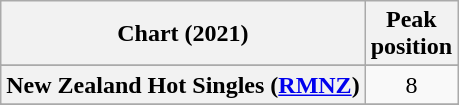<table class="wikitable sortable plainrowheaders" style="text-align:center">
<tr>
<th>Chart (2021)</th>
<th>Peak<br>position</th>
</tr>
<tr>
</tr>
<tr>
</tr>
<tr>
<th scope="row">New Zealand Hot Singles (<a href='#'>RMNZ</a>)</th>
<td>8</td>
</tr>
<tr>
</tr>
<tr>
</tr>
</table>
